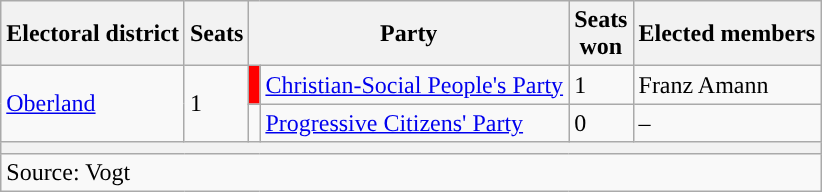<table class="wikitable">
<tr>
<th>Electoral district</th>
<th>Seats</th>
<th colspan="2">Party</th>
<th>Seats<br>won</th>
<th>Elected members</th>
</tr>
<tr>
<td rowspan="2"><a href='#'>Oberland</a></td>
<td rowspan="2">1</td>
<td style="color:inherit;background:#FF0000"></td>
<td><a href='#'>Christian-Social People's Party</a></td>
<td>1</td>
<td>Franz Amann</td>
</tr>
<tr>
<td></td>
<td><a href='#'>Progressive Citizens' Party</a></td>
<td>0</td>
<td>–</td>
</tr>
<tr>
<th colspan="6"></th>
</tr>
<tr>
<td colspan="6">Source: Vogt</td>
</tr>
</table>
